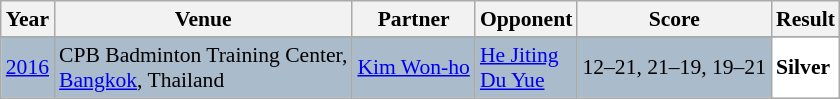<table class="sortable wikitable" style="font-size: 90%;">
<tr>
<th>Year</th>
<th>Venue</th>
<th>Partner</th>
<th>Opponent</th>
<th>Score</th>
<th>Result</th>
</tr>
<tr>
</tr>
<tr style="background:#AABBCC">
<td align="center"><a href='#'>2016</a></td>
<td align="left">CPB Badminton Training Center,<br><a href='#'>Bangkok</a>, Thailand</td>
<td align="left"> <a href='#'>Kim Won-ho</a></td>
<td align="left"> <a href='#'>He Jiting</a><br> <a href='#'>Du Yue</a></td>
<td align="left">12–21, 21–19, 19–21</td>
<td style="text-align:left; background:white"> <strong>Silver</strong></td>
</tr>
</table>
